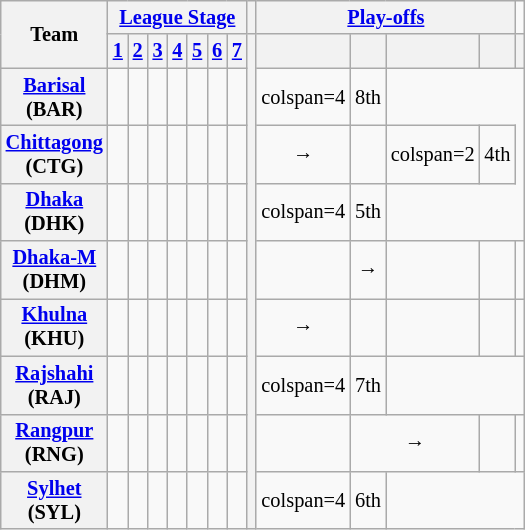<table class="wikitable" style="font-size:85%; text-align:center;">
<tr>
<th style="text-align: center" rowspan=2>Team</th>
<th style="text-align: center" colspan=7><strong><a href='#'>League Stage</a></strong></th>
<th></th>
<th style="text-align: center" colspan=4><strong><a href='#'>Play-offs</a></strong></th>
</tr>
<tr>
<th><a href='#'>1</a></th>
<th><a href='#'>2</a></th>
<th><a href='#'>3</a></th>
<th><a href='#'>4</a></th>
<th><a href='#'>5</a></th>
<th><a href='#'>6</a></th>
<th><a href='#'>7</a></th>
<th style="text-align: center" rowspan=9></th>
<th></th>
<th></th>
<th></th>
<th></th>
<th></th>
</tr>
<tr>
<th align="left"><strong><a href='#'>Barisal</a><br>(BAR)</strong></th>
<td></td>
<td></td>
<td></td>
<td></td>
<td></td>
<td></td>
<td></td>
<td>colspan=4 </td>
<td>8th</td>
</tr>
<tr>
<th align="left"><strong><a href='#'>Chittagong</a><br>(CTG)</strong></th>
<td></td>
<td></td>
<td></td>
<td></td>
<td></td>
<td></td>
<td></td>
<td>→</td>
<td></td>
<td>colspan=2 </td>
<td>4th</td>
</tr>
<tr>
<th align="left"><strong><a href='#'>Dhaka</a><br>(DHK)</strong></th>
<td></td>
<td></td>
<td></td>
<td></td>
<td></td>
<td></td>
<td></td>
<td>colspan=4 </td>
<td>5th</td>
</tr>
<tr>
<th align="left"><strong><a href='#'>Dhaka-M</a><br>(DHM)</strong></th>
<td></td>
<td></td>
<td></td>
<td></td>
<td></td>
<td></td>
<td></td>
<td></td>
<td>→</td>
<td></td>
<td></td>
<td></td>
</tr>
<tr>
<th align="left"><strong><a href='#'>Khulna</a><br>(KHU)</strong></th>
<td></td>
<td></td>
<td></td>
<td></td>
<td></td>
<td></td>
<td></td>
<td>→</td>
<td></td>
<td></td>
<td></td>
<td></td>
</tr>
<tr>
<th align="left"><strong><a href='#'>Rajshahi</a><br>(RAJ)</strong></th>
<td></td>
<td></td>
<td></td>
<td></td>
<td></td>
<td></td>
<td></td>
<td>colspan=4 </td>
<td>7th</td>
</tr>
<tr>
<th align="left"><strong><a href='#'>Rangpur</a><br>(RNG)</strong></th>
<td></td>
<td></td>
<td></td>
<td></td>
<td></td>
<td></td>
<td></td>
<td></td>
<td colspan=2>→</td>
<td></td>
<td></td>
</tr>
<tr>
<th align="left"><strong><a href='#'>Sylhet</a><br>(SYL)</strong></th>
<td></td>
<td></td>
<td></td>
<td></td>
<td></td>
<td></td>
<td></td>
<td>colspan=4 </td>
<td>6th</td>
</tr>
</table>
